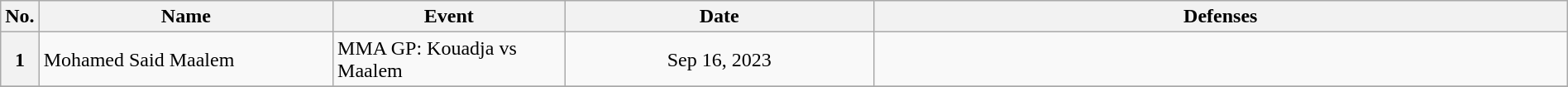<table class="wikitable" width=100%>
<tr>
<th width=1%>No.</th>
<th width=19%>Name</th>
<th width=15%>Event</th>
<th width=20%>Date</th>
<th width=45%>Defenses</th>
</tr>
<tr>
<th>1</th>
<td> Mohamed Said Maalem <br></td>
<td>MMA GP: Kouadja vs Maalem <br></td>
<td align=center>Sep 16, 2023</td>
<td></td>
</tr>
<tr>
</tr>
</table>
